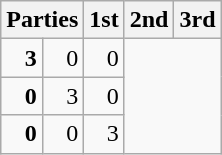<table class="wikitable" style="text-align:right;">
<tr>
<th colspan=2 style="text-align:left;">Parties</th>
<th>1st</th>
<th>2nd</th>
<th>3rd</th>
</tr>
<tr>
<td><strong>3</strong></td>
<td>0</td>
<td>0</td>
</tr>
<tr>
<td><strong>0</strong></td>
<td>3</td>
<td>0</td>
</tr>
<tr>
<td><strong>0</strong></td>
<td>0</td>
<td>3</td>
</tr>
</table>
